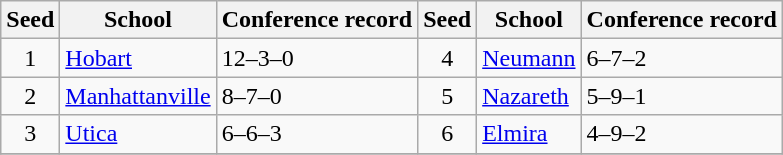<table class="wikitable">
<tr>
<th>Seed</th>
<th>School</th>
<th>Conference record</th>
<th>Seed</th>
<th>School</th>
<th>Conference record</th>
</tr>
<tr>
<td align=center>1</td>
<td><a href='#'>Hobart</a></td>
<td>12–3–0</td>
<td align=center>4</td>
<td><a href='#'>Neumann</a></td>
<td>6–7–2</td>
</tr>
<tr>
<td align=center>2</td>
<td><a href='#'>Manhattanville</a></td>
<td>8–7–0</td>
<td align=center>5</td>
<td><a href='#'>Nazareth</a></td>
<td>5–9–1</td>
</tr>
<tr>
<td align=center>3</td>
<td><a href='#'>Utica</a></td>
<td>6–6–3</td>
<td align=center>6</td>
<td><a href='#'>Elmira</a></td>
<td>4–9–2</td>
</tr>
<tr>
</tr>
</table>
